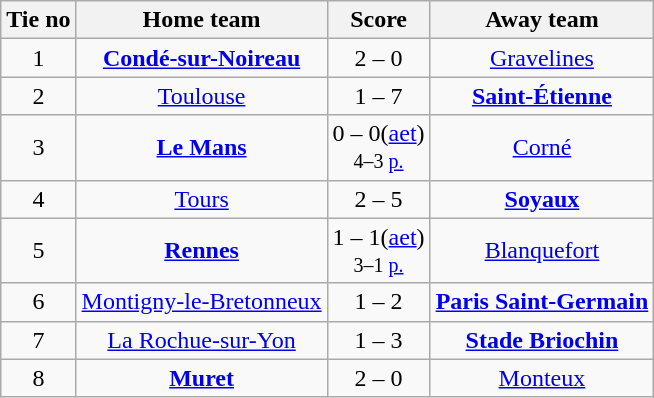<table class="wikitable" style="text-align:center">
<tr>
<th>Tie no</th>
<th>Home team</th>
<th>Score</th>
<th>Away team</th>
</tr>
<tr>
<td>1</td>
<td><strong><a href='#'>Condé-sur-Noireau</a></strong></td>
<td>2 – 0</td>
<td><a href='#'>Gravelines</a></td>
</tr>
<tr>
<td>2</td>
<td><a href='#'>Toulouse</a></td>
<td>1 – 7</td>
<td><strong><a href='#'>Saint-Étienne</a></strong></td>
</tr>
<tr>
<td>3</td>
<td><strong><a href='#'>Le Mans</a></strong></td>
<td>0 – 0(<a href='#'>aet</a>)<br><small>4–3 <a href='#'>p.</a></small></td>
<td><a href='#'>Corné</a></td>
</tr>
<tr>
<td>4</td>
<td><a href='#'>Tours</a></td>
<td>2 – 5</td>
<td><strong><a href='#'>Soyaux</a></strong></td>
</tr>
<tr>
<td>5</td>
<td><strong><a href='#'>Rennes</a></strong></td>
<td>1 – 1(<a href='#'>aet</a>)<br><small>3–1 <a href='#'>p.</a></small></td>
<td><a href='#'>Blanquefort</a></td>
</tr>
<tr>
<td>6</td>
<td><a href='#'>Montigny-le-Bretonneux</a></td>
<td>1 – 2</td>
<td><strong><a href='#'>Paris Saint-Germain</a></strong></td>
</tr>
<tr>
<td>7</td>
<td><a href='#'>La Rochue-sur-Yon</a></td>
<td>1 – 3</td>
<td><strong><a href='#'>Stade Briochin</a></strong></td>
</tr>
<tr>
<td>8</td>
<td><strong><a href='#'>Muret</a></strong></td>
<td>2 – 0</td>
<td><a href='#'>Monteux</a></td>
</tr>
</table>
